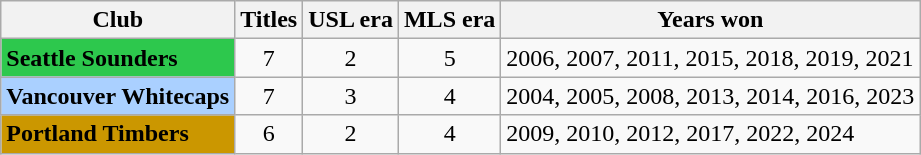<table class="wikitable">
<tr>
<th>Club</th>
<th>Titles</th>
<th>USL era</th>
<th>MLS era</th>
<th>Years won</th>
</tr>
<tr>
<td style="background-color:#2DC84D; color:black;"><strong>Seattle Sounders</strong></td>
<td align=center>7</td>
<td align=center>2</td>
<td align=center>5</td>
<td align=left>2006, 2007, 2011, 2015, 2018, 2019, 2021</td>
</tr>
<tr>
<td style="background-color:#AAD0FF;color:black;"><strong>Vancouver Whitecaps</strong></td>
<td align=center>7</td>
<td align=center>3</td>
<td align=center>4</td>
<td align=left>2004, 2005, 2008, 2013, 2014, 2016, 2023</td>
</tr>
<tr>
<td style="background-color:#CB9700; color:black;"><strong>Portland Timbers</strong></td>
<td align=center>6</td>
<td align="center">2</td>
<td align=center>4</td>
<td align="left">2009, 2010, 2012, 2017, 2022, 2024</td>
</tr>
</table>
